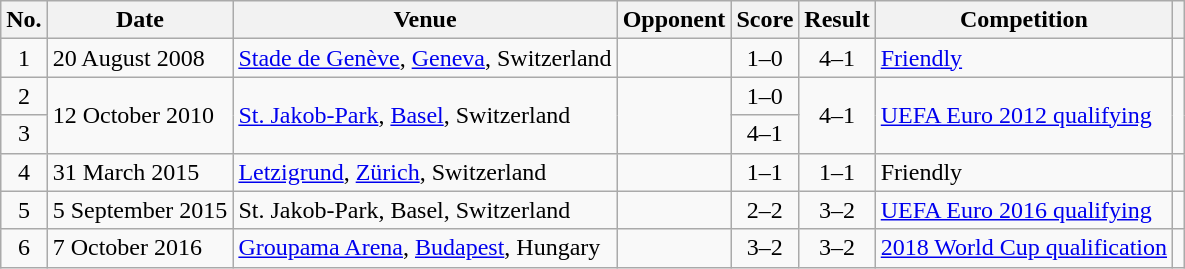<table class="wikitable sortable">
<tr>
<th scope="col">No.</th>
<th scope="col">Date</th>
<th scope="col">Venue</th>
<th scope="col">Opponent</th>
<th scope="col">Score</th>
<th scope="col">Result</th>
<th scope="col">Competition</th>
<th scope="col" class="unsortable"></th>
</tr>
<tr>
<td align="center">1</td>
<td>20 August 2008</td>
<td><a href='#'>Stade de Genève</a>, <a href='#'>Geneva</a>, Switzerland</td>
<td></td>
<td align="center">1–0</td>
<td align="center">4–1</td>
<td><a href='#'>Friendly</a></td>
<td></td>
</tr>
<tr>
<td align="center">2</td>
<td rowspan="2">12 October 2010</td>
<td rowspan="2"><a href='#'>St. Jakob-Park</a>, <a href='#'>Basel</a>, Switzerland</td>
<td rowspan="2"></td>
<td align="center">1–0</td>
<td rowspan="2" align="center">4–1</td>
<td rowspan="2"><a href='#'>UEFA Euro 2012 qualifying</a></td>
<td rowspan="2"></td>
</tr>
<tr>
<td align="center">3</td>
<td align="center">4–1</td>
</tr>
<tr>
<td align="center">4</td>
<td>31 March 2015</td>
<td><a href='#'>Letzigrund</a>, <a href='#'>Zürich</a>, Switzerland</td>
<td></td>
<td align="center">1–1</td>
<td align="center">1–1</td>
<td>Friendly</td>
<td></td>
</tr>
<tr>
<td align="center">5</td>
<td>5 September 2015</td>
<td>St. Jakob-Park, Basel, Switzerland</td>
<td></td>
<td align="center">2–2</td>
<td align="center">3–2</td>
<td><a href='#'>UEFA Euro 2016 qualifying</a></td>
<td></td>
</tr>
<tr>
<td align="center">6</td>
<td>7 October 2016</td>
<td><a href='#'>Groupama Arena</a>, <a href='#'>Budapest</a>, Hungary</td>
<td></td>
<td align="center">3–2</td>
<td align="center">3–2</td>
<td><a href='#'>2018 World Cup qualification</a></td>
<td></td>
</tr>
</table>
